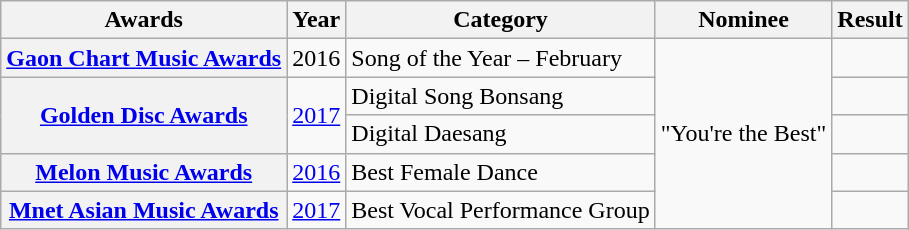<table class="wikitable plainrowheaders">
<tr>
<th>Awards</th>
<th>Year</th>
<th>Category</th>
<th>Nominee</th>
<th>Result</th>
</tr>
<tr>
<th scope="row"><a href='#'>Gaon Chart Music Awards</a></th>
<td>2016</td>
<td>Song of the Year – February</td>
<td rowspan="5">"You're the Best"</td>
<td></td>
</tr>
<tr>
<th scope="row" rowspan="2"><a href='#'>Golden Disc Awards</a></th>
<td rowspan="2"><a href='#'>2017</a></td>
<td>Digital Song Bonsang</td>
<td></td>
</tr>
<tr>
<td>Digital Daesang</td>
<td></td>
</tr>
<tr>
<th scope="row"><a href='#'>Melon Music Awards</a></th>
<td><a href='#'>2016</a></td>
<td>Best Female Dance</td>
<td></td>
</tr>
<tr>
<th scope="row"><a href='#'>Mnet Asian Music Awards</a></th>
<td><a href='#'>2017</a></td>
<td>Best Vocal Performance Group</td>
<td></td>
</tr>
</table>
